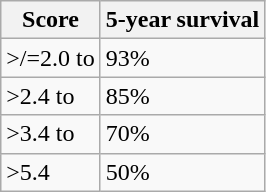<table class="wikitable">
<tr>
<th>Score</th>
<th>5-year survival</th>
</tr>
<tr>
<td>>/=2.0 to </=2.4</td>
<td>93%</td>
</tr>
<tr>
<td>>2.4 to </=3.4</td>
<td>85%</td>
</tr>
<tr>
<td>>3.4 to </=5.4</td>
<td>70%</td>
</tr>
<tr>
<td>>5.4</td>
<td>50%</td>
</tr>
</table>
